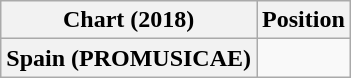<table class="wikitable plainrowheaders">
<tr>
<th>Chart (2018)</th>
<th>Position</th>
</tr>
<tr>
<th scope="row">Spain (PROMUSICAE)</th>
<td></td>
</tr>
</table>
